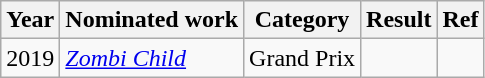<table class="wikitable sortable">
<tr>
<th>Year</th>
<th>Nominated work</th>
<th>Category</th>
<th>Result</th>
<th>Ref</th>
</tr>
<tr>
<td>2019</td>
<td><em><a href='#'>Zombi Child</a></em></td>
<td>Grand Prix</td>
<td></td>
<td></td>
</tr>
</table>
